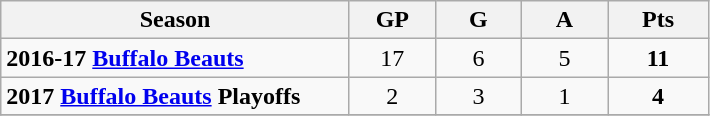<table class="wikitable sortable" style="text-align:center;">
<tr>
<th style="width:225px;">Season</th>
<th style="width:50px;">GP</th>
<th style="width:50px;">G</th>
<th style="width:50px;">A</th>
<th style="width:60px;">Pts</th>
</tr>
<tr>
<td style="text-align:left;"><strong>2016-17 <a href='#'>Buffalo Beauts</a></strong></td>
<td>17</td>
<td>6</td>
<td>5</td>
<td><strong>11</strong></td>
</tr>
<tr>
<td style="text-align:left;"><strong>2017 <a href='#'>Buffalo Beauts</a> Playoffs</strong></td>
<td>2</td>
<td>3</td>
<td>1</td>
<td><strong>4</strong></td>
</tr>
<tr>
</tr>
</table>
